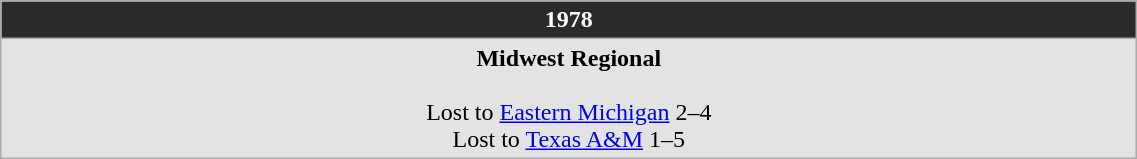<table Class="wikitable" width="60%">
<tr>
<th style="background:#2C2A29; color:white;">1978</th>
</tr>
<tr style="background: #e3e3e3;">
<td align="center"><strong>Midwest Regional</strong><br><br>Lost to <a href='#'>Eastern Michigan</a> 2–4<br>
Lost to <a href='#'>Texas A&M</a> 1–5</td>
</tr>
</table>
